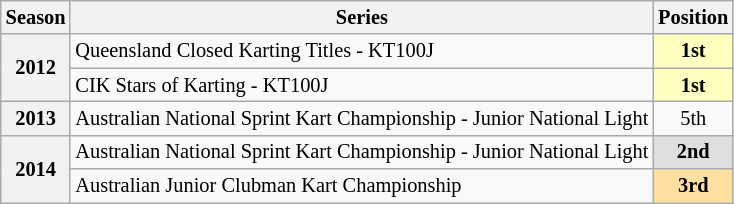<table class="wikitable" style="font-size: 85%; text-align:center">
<tr>
<th>Season</th>
<th>Series</th>
<th>Position</th>
</tr>
<tr>
<th rowspan=2>2012</th>
<td align="left">Queensland Closed Karting Titles - KT100J</td>
<td align="center" style="background: #ffffbf"><strong>1st</strong></td>
</tr>
<tr>
<td align="left">CIK Stars of Karting - KT100J</td>
<td align="center" style="background: #ffffbf"><strong>1st</strong></td>
</tr>
<tr>
<th>2013</th>
<td align="left">Australian National Sprint Kart Championship - Junior National Light</td>
<td>5th</td>
</tr>
<tr>
<th rowspan=2>2014</th>
<td align="left">Australian National Sprint Kart Championship - Junior National Light</td>
<td align="center" style="background: #dfdfdf"><strong>2nd</strong></td>
</tr>
<tr>
<td align="left">Australian Junior Clubman Kart Championship</td>
<td align="center" style="background: #ffdf9f"><strong>3rd</strong></td>
</tr>
</table>
